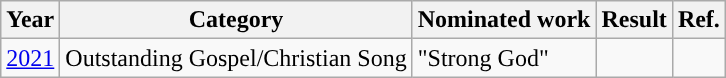<table class="wikitable sortable">
<tr>
<th>Year</th>
<th>Category</th>
<th>Nominated work</th>
<th>Result</th>
<th class="unsortable">Ref.</th>
</tr>
<tr>
<td><a href='#'>2021</a></td>
<td>Outstanding Gospel/Christian Song</td>
<td>"Strong God"</td>
<td></td>
<td></td>
</tr>
</table>
